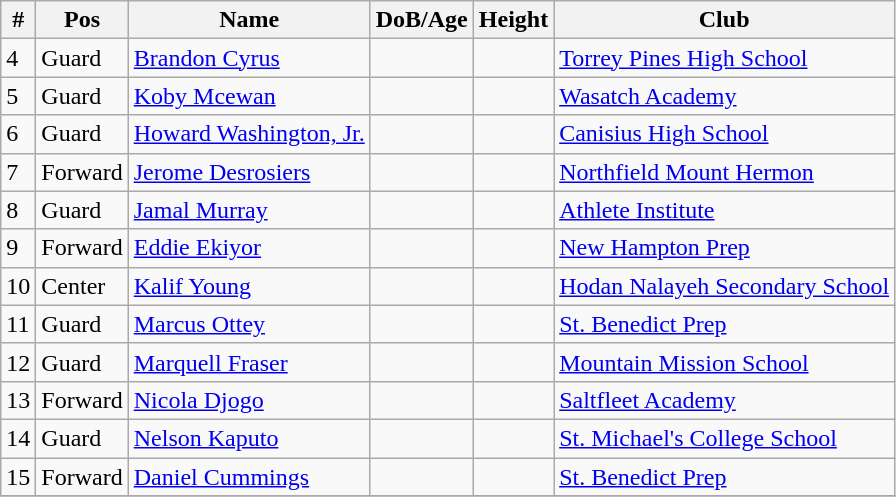<table class="wikitable sortable">
<tr>
<th>#</th>
<th>Pos</th>
<th>Name</th>
<th>DoB/Age</th>
<th>Height</th>
<th>Club</th>
</tr>
<tr>
<td>4</td>
<td>Guard</td>
<td><a href='#'>Brandon Cyrus</a></td>
<td></td>
<td></td>
<td> <a href='#'>Torrey Pines High School</a></td>
</tr>
<tr>
<td>5</td>
<td>Guard</td>
<td><a href='#'>Koby Mcewan</a></td>
<td></td>
<td></td>
<td> <a href='#'>Wasatch Academy</a></td>
</tr>
<tr>
<td>6</td>
<td>Guard</td>
<td><a href='#'>Howard Washington, Jr.</a></td>
<td></td>
<td></td>
<td> <a href='#'>Canisius High School</a></td>
</tr>
<tr>
<td>7</td>
<td>Forward</td>
<td><a href='#'>Jerome Desrosiers</a></td>
<td></td>
<td></td>
<td> <a href='#'>Northfield Mount Hermon</a></td>
</tr>
<tr>
<td>8</td>
<td>Guard</td>
<td><a href='#'>Jamal Murray</a></td>
<td></td>
<td></td>
<td> <a href='#'>Athlete Institute</a></td>
</tr>
<tr>
<td>9</td>
<td>Forward</td>
<td><a href='#'>Eddie Ekiyor</a></td>
<td></td>
<td></td>
<td> <a href='#'>New Hampton Prep</a></td>
</tr>
<tr>
<td>10</td>
<td>Center</td>
<td><a href='#'>Kalif Young</a></td>
<td></td>
<td></td>
<td> <a href='#'>Hodan Nalayeh Secondary School</a></td>
</tr>
<tr>
<td>11</td>
<td>Guard</td>
<td><a href='#'>Marcus Ottey</a></td>
<td></td>
<td></td>
<td> <a href='#'>St. Benedict Prep</a></td>
</tr>
<tr>
<td>12</td>
<td>Guard</td>
<td><a href='#'>Marquell Fraser</a></td>
<td></td>
<td></td>
<td> <a href='#'>Mountain Mission School</a></td>
</tr>
<tr>
<td>13</td>
<td>Forward</td>
<td><a href='#'>Nicola Djogo</a></td>
<td></td>
<td></td>
<td> <a href='#'>Saltfleet Academy</a></td>
</tr>
<tr>
<td>14</td>
<td>Guard</td>
<td><a href='#'>Nelson Kaputo</a></td>
<td></td>
<td></td>
<td> <a href='#'>St. Michael's College School</a></td>
</tr>
<tr>
<td>15</td>
<td>Forward</td>
<td><a href='#'>Daniel Cummings</a></td>
<td></td>
<td></td>
<td> <a href='#'>St. Benedict Prep</a></td>
</tr>
<tr>
</tr>
</table>
